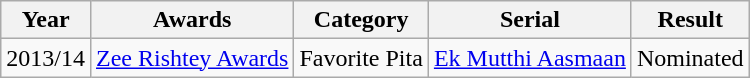<table class="wikitable">
<tr>
<th>Year</th>
<th>Awards</th>
<th>Category</th>
<th>Serial</th>
<th>Result</th>
</tr>
<tr>
<td>2013/14</td>
<td><a href='#'>Zee Rishtey Awards</a></td>
<td>Favorite Pita</td>
<td><a href='#'>Ek Mutthi Aasmaan</a></td>
<td>Nominated</td>
</tr>
</table>
